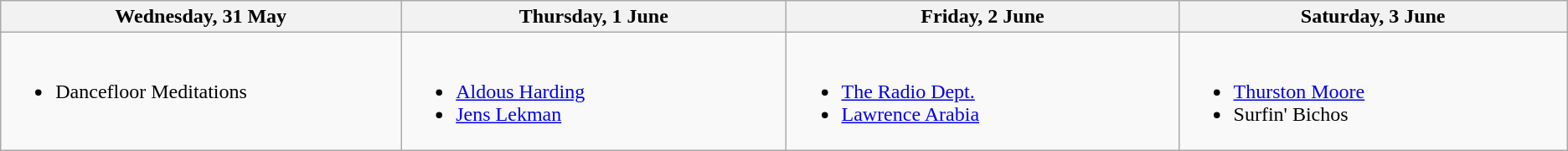<table class="wikitable">
<tr>
<th width="500">Wednesday, 31 May</th>
<th width="500">Thursday, 1 June</th>
<th width="500">Friday, 2 June</th>
<th width="500">Saturday, 3 June</th>
</tr>
<tr valign="top">
<td><br><ul><li>Dancefloor Meditations</li></ul></td>
<td><br><ul><li><a href='#'>Aldous Harding</a></li><li><a href='#'>Jens Lekman</a></li></ul></td>
<td><br><ul><li><a href='#'>The Radio Dept.</a></li><li><a href='#'>Lawrence Arabia</a></li></ul></td>
<td><br><ul><li><a href='#'>Thurston Moore</a></li><li>Surfin' Bichos</li></ul></td>
</tr>
</table>
